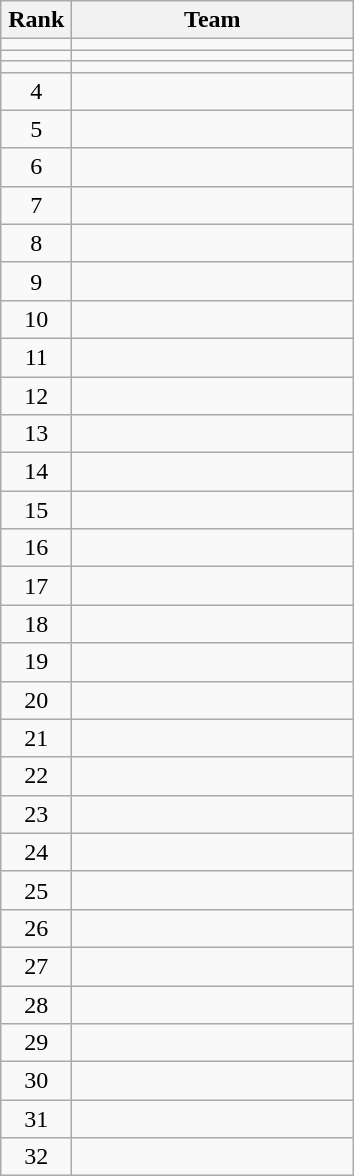<table class="wikitable" style="text-align: center;">
<tr>
<th width=40>Rank</th>
<th width=180>Team</th>
</tr>
<tr>
<td></td>
<td align=left></td>
</tr>
<tr>
<td></td>
<td align=left></td>
</tr>
<tr>
<td></td>
<td align=left></td>
</tr>
<tr>
<td>4</td>
<td align=left></td>
</tr>
<tr>
<td>5</td>
<td align=left></td>
</tr>
<tr>
<td>6</td>
<td align=left></td>
</tr>
<tr>
<td>7</td>
<td align=left></td>
</tr>
<tr>
<td>8</td>
<td align=left></td>
</tr>
<tr>
<td>9</td>
<td align=left></td>
</tr>
<tr>
<td>10</td>
<td align=left></td>
</tr>
<tr>
<td>11</td>
<td align=left></td>
</tr>
<tr>
<td>12</td>
<td align=left></td>
</tr>
<tr>
<td>13</td>
<td align=left></td>
</tr>
<tr>
<td>14</td>
<td align=left></td>
</tr>
<tr>
<td>15</td>
<td align=left></td>
</tr>
<tr>
<td>16</td>
<td align=left></td>
</tr>
<tr>
<td>17</td>
<td align=left></td>
</tr>
<tr>
<td>18</td>
<td align=left></td>
</tr>
<tr>
<td>19</td>
<td align=left></td>
</tr>
<tr>
<td>20</td>
<td align=left></td>
</tr>
<tr>
<td>21</td>
<td align=left></td>
</tr>
<tr>
<td>22</td>
<td align=left></td>
</tr>
<tr>
<td>23</td>
<td align=left></td>
</tr>
<tr>
<td>24</td>
<td align=left></td>
</tr>
<tr>
<td>25</td>
<td align=left></td>
</tr>
<tr>
<td>26</td>
<td align=left></td>
</tr>
<tr>
<td>27</td>
<td align=left></td>
</tr>
<tr>
<td>28</td>
<td align=left></td>
</tr>
<tr>
<td>29</td>
<td align=left></td>
</tr>
<tr>
<td>30</td>
<td align=left></td>
</tr>
<tr>
<td>31</td>
<td align=left></td>
</tr>
<tr>
<td>32</td>
<td align=left></td>
</tr>
</table>
